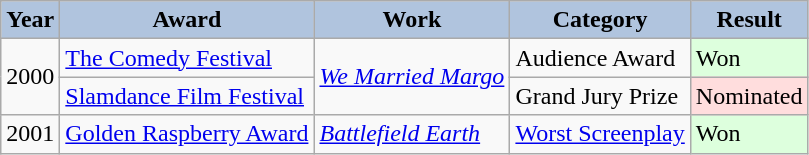<table class="wikitable">
<tr>
<th style="background:#B0C4DE;">Year</th>
<th style="background:#B0C4DE;">Award</th>
<th style="background:#B0C4DE;">Work</th>
<th style="background:#B0C4DE;">Category</th>
<th style="background:#B0C4DE;">Result</th>
</tr>
<tr>
<td rowspan="2">2000</td>
<td><a href='#'>The Comedy Festival</a></td>
<td rowspan="2"><em><a href='#'>We Married Margo</a></em></td>
<td>Audience Award</td>
<td bgcolor="#ddffdd">Won</td>
</tr>
<tr>
<td><a href='#'>Slamdance Film Festival</a></td>
<td>Grand Jury Prize</td>
<td style="background: #ffdddd">Nominated</td>
</tr>
<tr>
<td>2001</td>
<td><a href='#'>Golden Raspberry Award</a></td>
<td><em><a href='#'>Battlefield Earth</a></em></td>
<td><a href='#'>Worst Screenplay</a></td>
<td bgcolor="#ddffdd">Won</td>
</tr>
</table>
